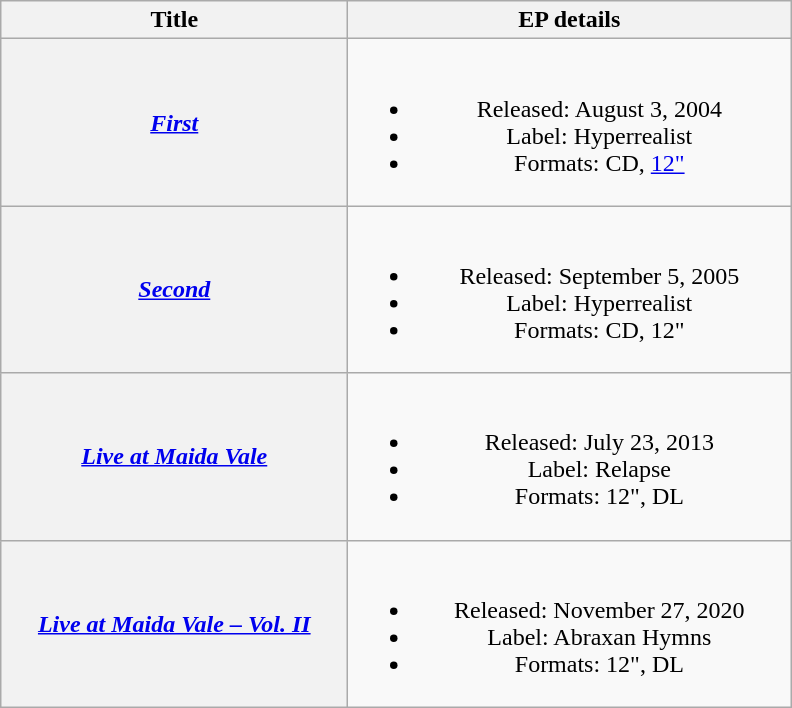<table class="wikitable plainrowheaders" style="text-align:center;">
<tr>
<th scope="col" style="width:14em;">Title</th>
<th scope="col" style="width:18em;">EP details</th>
</tr>
<tr>
<th scope="row"><em><a href='#'>First</a></em></th>
<td><br><ul><li>Released: August 3, 2004</li><li>Label: Hyperrealist</li><li>Formats: CD, <a href='#'>12"</a></li></ul></td>
</tr>
<tr>
<th scope="row"><em><a href='#'>Second</a></em></th>
<td><br><ul><li>Released: September 5, 2005</li><li>Label: Hyperrealist</li><li>Formats: CD, 12"</li></ul></td>
</tr>
<tr>
<th scope="row"><em><a href='#'>Live at Maida Vale</a></em></th>
<td><br><ul><li>Released: July 23, 2013</li><li>Label: Relapse</li><li>Formats: 12", DL</li></ul></td>
</tr>
<tr>
<th scope="row"><em><a href='#'>Live at Maida Vale – Vol. II</a></em></th>
<td><br><ul><li>Released: November 27, 2020</li><li>Label: Abraxan Hymns</li><li>Formats: 12", DL</li></ul></td>
</tr>
</table>
